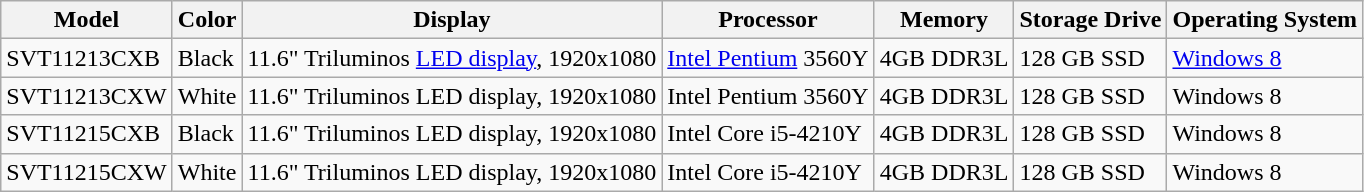<table class="wikitable sortable">
<tr>
<th>Model</th>
<th>Color</th>
<th>Display</th>
<th>Processor</th>
<th>Memory</th>
<th>Storage Drive</th>
<th>Operating System</th>
</tr>
<tr>
<td>SVT11213CXB </td>
<td>Black</td>
<td>11.6" Triluminos <a href='#'>LED display</a>, 1920x1080</td>
<td><a href='#'>Intel Pentium</a> 3560Y</td>
<td>4GB DDR3L</td>
<td>128 GB SSD</td>
<td><a href='#'>Windows 8</a></td>
</tr>
<tr>
<td>SVT11213CXW</td>
<td>White</td>
<td>11.6" Triluminos LED display, 1920x1080</td>
<td>Intel Pentium 3560Y</td>
<td>4GB DDR3L</td>
<td>128 GB SSD</td>
<td>Windows 8</td>
</tr>
<tr>
<td>SVT11215CXB</td>
<td>Black</td>
<td>11.6" Triluminos LED display, 1920x1080</td>
<td>Intel Core i5-4210Y</td>
<td>4GB DDR3L</td>
<td>128 GB SSD</td>
<td>Windows 8</td>
</tr>
<tr>
<td>SVT11215CXW</td>
<td>White</td>
<td>11.6" Triluminos LED display, 1920x1080</td>
<td>Intel Core i5-4210Y</td>
<td>4GB DDR3L</td>
<td>128 GB SSD</td>
<td>Windows 8</td>
</tr>
</table>
